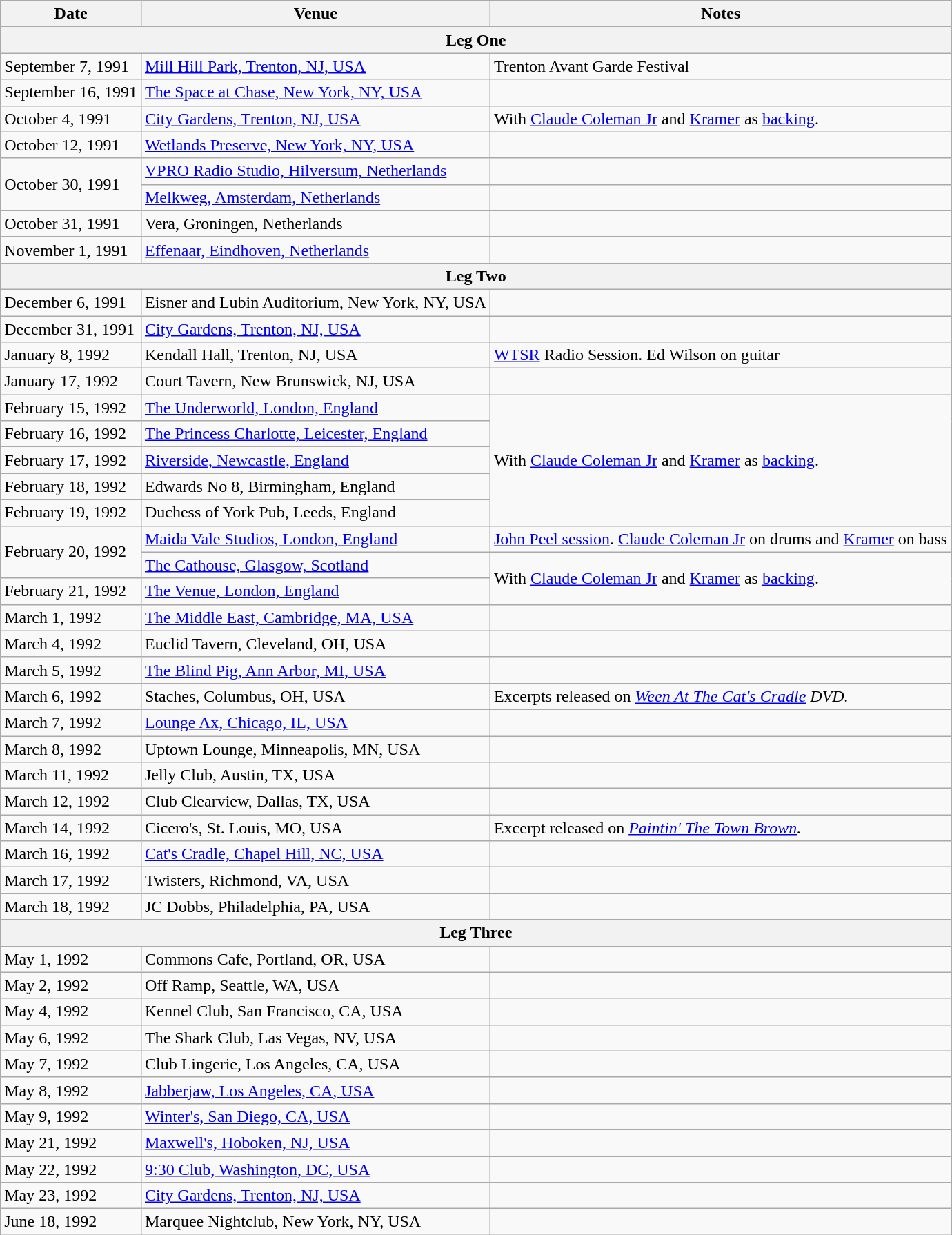<table class="wikitable">
<tr>
<th>Date</th>
<th>Venue</th>
<th>Notes</th>
</tr>
<tr>
<th colspan="3">Leg One</th>
</tr>
<tr>
<td>September 7, 1991</td>
<td><a href='#'>Mill Hill Park, Trenton, NJ, USA</a></td>
<td>Trenton Avant Garde Festival</td>
</tr>
<tr>
<td>September 16, 1991</td>
<td><a href='#'>The Space at Chase, New York, NY, USA</a></td>
<td></td>
</tr>
<tr>
<td>October 4, 1991</td>
<td><a href='#'>City Gardens, Trenton, NJ, USA</a></td>
<td>With <a href='#'>Claude Coleman Jr</a> and <a href='#'>Kramer</a> as <a href='#'>backing</a>.</td>
</tr>
<tr>
<td>October 12, 1991</td>
<td><a href='#'>Wetlands Preserve, New York, NY, USA</a></td>
<td></td>
</tr>
<tr>
<td rowspan="2">October 30, 1991</td>
<td><a href='#'>VPRO Radio Studio, Hilversum, Netherlands</a></td>
<td></td>
</tr>
<tr>
<td><a href='#'>Melkweg, Amsterdam, Netherlands</a></td>
<td></td>
</tr>
<tr>
<td>October 31, 1991</td>
<td>Vera, Groningen, Netherlands</td>
<td></td>
</tr>
<tr>
<td>November 1, 1991</td>
<td><a href='#'>Effenaar, Eindhoven, Netherlands</a></td>
<td></td>
</tr>
<tr>
<th colspan="3">Leg Two</th>
</tr>
<tr>
<td>December 6, 1991</td>
<td>Eisner and Lubin Auditorium, New York, NY, USA</td>
<td></td>
</tr>
<tr>
<td>December 31, 1991</td>
<td><a href='#'>City Gardens, Trenton, NJ, USA</a></td>
<td></td>
</tr>
<tr>
<td>January 8, 1992</td>
<td>Kendall Hall, Trenton, NJ, USA</td>
<td><a href='#'>WTSR</a>  Radio Session. Ed Wilson on guitar</td>
</tr>
<tr>
<td>January 17, 1992</td>
<td>Court Tavern, New Brunswick, NJ, USA</td>
<td></td>
</tr>
<tr>
<td>February 15, 1992</td>
<td><a href='#'>The Underworld, London, England</a></td>
<td rowspan="5">With <a href='#'>Claude Coleman Jr</a> and <a href='#'>Kramer</a> as <a href='#'>backing</a>.</td>
</tr>
<tr>
<td>February 16, 1992</td>
<td><a href='#'>The Princess Charlotte, Leicester, England</a></td>
</tr>
<tr>
<td>February 17, 1992</td>
<td><a href='#'>Riverside, Newcastle, England</a></td>
</tr>
<tr>
<td>February 18, 1992</td>
<td>Edwards No 8, Birmingham, England</td>
</tr>
<tr>
<td>February 19, 1992</td>
<td>Duchess of York Pub, Leeds, England</td>
</tr>
<tr>
<td rowspan="2">February 20, 1992</td>
<td><a href='#'>Maida Vale Studios, London, England</a></td>
<td><a href='#'>John Peel session</a>. <a href='#'>Claude Coleman Jr</a> on drums and <a href='#'>Kramer</a> on bass</td>
</tr>
<tr>
<td><a href='#'>The Cathouse, Glasgow, Scotland</a></td>
<td rowspan="2">With <a href='#'>Claude Coleman Jr</a> and <a href='#'>Kramer</a> as <a href='#'>backing</a>.</td>
</tr>
<tr>
<td>February 21, 1992</td>
<td><a href='#'>The Venue, London, England</a></td>
</tr>
<tr>
<td>March 1, 1992</td>
<td><a href='#'>The Middle East, Cambridge, MA, USA</a></td>
<td></td>
</tr>
<tr>
<td>March 4, 1992</td>
<td>Euclid Tavern, Cleveland, OH, USA</td>
<td></td>
</tr>
<tr>
<td>March 5, 1992</td>
<td><a href='#'>The Blind Pig, Ann Arbor, MI, USA</a></td>
<td></td>
</tr>
<tr>
<td>March 6, 1992</td>
<td>Staches, Columbus, OH, USA</td>
<td>Excerpts released on <em><a href='#'>Ween At The Cat's Cradle</a> DVD.</em></td>
</tr>
<tr>
<td>March 7, 1992</td>
<td><a href='#'>Lounge Ax, Chicago, IL, USA</a></td>
<td></td>
</tr>
<tr>
<td>March 8, 1992</td>
<td>Uptown Lounge, Minneapolis, MN, USA</td>
<td></td>
</tr>
<tr>
<td>March 11, 1992</td>
<td>Jelly Club, Austin, TX, USA</td>
<td></td>
</tr>
<tr>
<td>March 12, 1992</td>
<td>Club Clearview, Dallas, TX, USA</td>
<td></td>
</tr>
<tr>
<td>March 14, 1992</td>
<td>Cicero's, St. Louis, MO, USA</td>
<td>Excerpt released on <em><a href='#'>Paintin' The Town Brown</a>.</em></td>
</tr>
<tr>
<td>March 16, 1992</td>
<td><a href='#'>Cat's Cradle, Chapel Hill, NC, USA</a></td>
<td></td>
</tr>
<tr>
<td>March 17, 1992</td>
<td>Twisters, Richmond, VA, USA</td>
<td></td>
</tr>
<tr>
<td>March 18, 1992</td>
<td>JC Dobbs, Philadelphia, PA, USA</td>
<td></td>
</tr>
<tr>
<th colspan="3">Leg Three</th>
</tr>
<tr>
<td>May 1, 1992</td>
<td>Commons Cafe, Portland, OR, USA</td>
<td></td>
</tr>
<tr>
<td>May 2, 1992</td>
<td>Off Ramp, Seattle, WA, USA</td>
<td></td>
</tr>
<tr>
<td>May 4, 1992</td>
<td>Kennel Club, San Francisco, CA, USA</td>
<td></td>
</tr>
<tr>
<td>May 6, 1992</td>
<td>The Shark Club, Las Vegas, NV, USA</td>
<td></td>
</tr>
<tr>
<td>May 7, 1992</td>
<td>Club Lingerie, Los Angeles, CA, USA</td>
<td></td>
</tr>
<tr>
<td>May 8, 1992</td>
<td><a href='#'>Jabberjaw, Los Angeles, CA, USA</a></td>
<td></td>
</tr>
<tr>
<td>May 9, 1992</td>
<td><a href='#'>Winter's, San Diego, CA, USA</a></td>
<td></td>
</tr>
<tr>
<td>May 21, 1992</td>
<td><a href='#'>Maxwell's, Hoboken, NJ, USA</a></td>
<td></td>
</tr>
<tr>
<td>May 22, 1992</td>
<td><a href='#'>9:30 Club, Washington, DC, USA</a></td>
<td></td>
</tr>
<tr>
<td>May 23, 1992</td>
<td><a href='#'>City Gardens, Trenton, NJ, USA</a></td>
<td></td>
</tr>
<tr>
<td>June 18, 1992</td>
<td>Marquee Nightclub, New York, NY, USA</td>
<td></td>
</tr>
</table>
